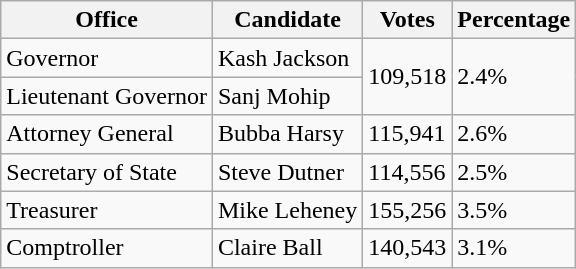<table class="wikitable">
<tr>
<th>Office</th>
<th>Candidate</th>
<th>Votes</th>
<th>Percentage</th>
</tr>
<tr>
<td>Governor</td>
<td>Kash Jackson</td>
<td rowspan=2>109,518</td>
<td rowspan=2>2.4%</td>
</tr>
<tr>
<td>Lieutenant Governor</td>
<td>Sanj Mohip</td>
</tr>
<tr>
<td>Attorney General</td>
<td>Bubba Harsy</td>
<td>115,941</td>
<td>2.6%</td>
</tr>
<tr>
<td>Secretary of State</td>
<td>Steve Dutner</td>
<td>114,556</td>
<td>2.5%</td>
</tr>
<tr>
<td>Treasurer</td>
<td>Mike Leheney</td>
<td>155,256</td>
<td>3.5%</td>
</tr>
<tr>
<td>Comptroller</td>
<td>Claire Ball</td>
<td>140,543</td>
<td>3.1%</td>
</tr>
</table>
